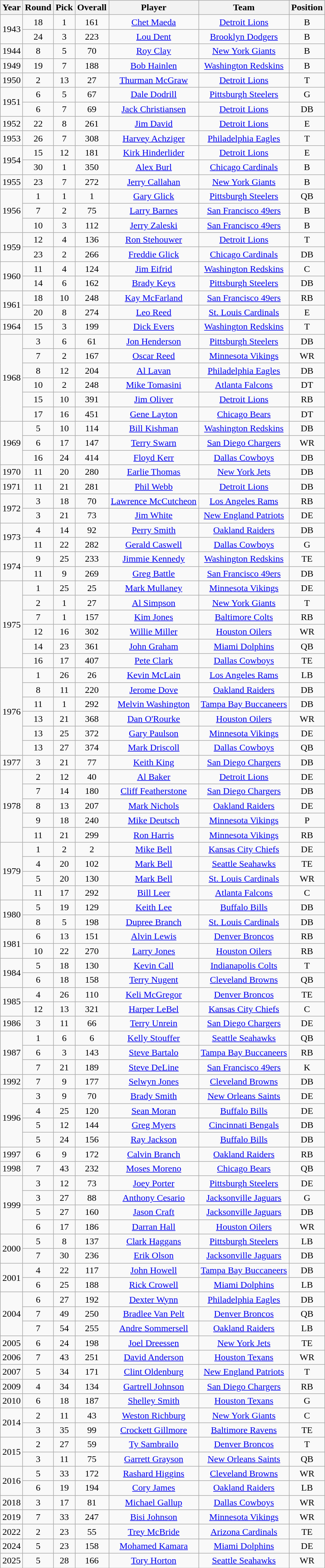<table class="wikitable sortable" style="text-align: center;">
<tr>
<th>Year</th>
<th>Round</th>
<th>Pick</th>
<th>Overall</th>
<th>Player</th>
<th>Team</th>
<th>Position</th>
</tr>
<tr>
<td rowspan="2">1943</td>
<td>18</td>
<td>1</td>
<td>161</td>
<td><a href='#'>Chet Maeda</a></td>
<td><a href='#'>Detroit Lions</a></td>
<td>B</td>
</tr>
<tr>
<td>24</td>
<td>3</td>
<td>223</td>
<td><a href='#'>Lou Dent</a></td>
<td><a href='#'>Brooklyn Dodgers</a></td>
<td>B</td>
</tr>
<tr>
<td>1944</td>
<td>8</td>
<td>5</td>
<td>70</td>
<td><a href='#'>Roy Clay</a></td>
<td><a href='#'>New York Giants</a></td>
<td>B</td>
</tr>
<tr>
<td>1949</td>
<td>19</td>
<td>7</td>
<td>188</td>
<td><a href='#'>Bob Hainlen</a></td>
<td><a href='#'>Washington Redskins</a></td>
<td>B</td>
</tr>
<tr>
<td>1950</td>
<td>2</td>
<td>13</td>
<td>27</td>
<td><a href='#'>Thurman McGraw</a></td>
<td><a href='#'>Detroit Lions</a></td>
<td>T</td>
</tr>
<tr>
<td rowspan="2">1951</td>
<td>6</td>
<td>5</td>
<td>67</td>
<td><a href='#'>Dale Dodrill</a></td>
<td><a href='#'>Pittsburgh Steelers</a></td>
<td>G</td>
</tr>
<tr>
<td>6</td>
<td>7</td>
<td>69</td>
<td><a href='#'>Jack Christiansen</a></td>
<td><a href='#'>Detroit Lions</a></td>
<td>DB</td>
</tr>
<tr>
<td>1952</td>
<td>22</td>
<td>8</td>
<td>261</td>
<td><a href='#'>Jim David</a></td>
<td><a href='#'>Detroit Lions</a></td>
<td>E</td>
</tr>
<tr>
<td>1953</td>
<td>26</td>
<td>7</td>
<td>308</td>
<td><a href='#'>Harvey Achziger</a></td>
<td><a href='#'>Philadelphia Eagles</a></td>
<td>T</td>
</tr>
<tr>
<td rowspan="2">1954</td>
<td>15</td>
<td>12</td>
<td>181</td>
<td><a href='#'>Kirk Hinderlider</a></td>
<td><a href='#'>Detroit Lions</a></td>
<td>E</td>
</tr>
<tr>
<td>30</td>
<td>1</td>
<td>350</td>
<td><a href='#'>Alex Burl</a></td>
<td><a href='#'>Chicago Cardinals</a></td>
<td>B</td>
</tr>
<tr>
<td>1955</td>
<td>23</td>
<td>7</td>
<td>272</td>
<td><a href='#'>Jerry Callahan</a></td>
<td><a href='#'>New York Giants</a></td>
<td>B</td>
</tr>
<tr>
<td rowspan="3">1956</td>
<td>1</td>
<td>1</td>
<td>1</td>
<td><a href='#'>Gary Glick</a></td>
<td><a href='#'>Pittsburgh Steelers</a></td>
<td>QB</td>
</tr>
<tr>
<td>7</td>
<td>2</td>
<td>75</td>
<td><a href='#'>Larry Barnes</a></td>
<td><a href='#'>San Francisco 49ers</a></td>
<td>B</td>
</tr>
<tr>
<td>10</td>
<td>3</td>
<td>112</td>
<td><a href='#'>Jerry Zaleski</a></td>
<td><a href='#'>San Francisco 49ers</a></td>
<td>B</td>
</tr>
<tr>
<td rowspan="2">1959</td>
<td>12</td>
<td>4</td>
<td>136</td>
<td><a href='#'>Ron Stehouwer</a></td>
<td><a href='#'>Detroit Lions</a></td>
<td>T</td>
</tr>
<tr>
<td>23</td>
<td>2</td>
<td>266</td>
<td><a href='#'>Freddie Glick</a></td>
<td><a href='#'>Chicago Cardinals</a></td>
<td>DB</td>
</tr>
<tr>
<td rowspan="2">1960</td>
<td>11</td>
<td>4</td>
<td>124</td>
<td><a href='#'>Jim Eifrid</a></td>
<td><a href='#'>Washington Redskins</a></td>
<td>C</td>
</tr>
<tr>
<td>14</td>
<td>6</td>
<td>162</td>
<td><a href='#'>Brady Keys</a></td>
<td><a href='#'>Pittsburgh Steelers</a></td>
<td>DB</td>
</tr>
<tr>
<td rowspan="2">1961</td>
<td>18</td>
<td>10</td>
<td>248</td>
<td><a href='#'>Kay McFarland</a></td>
<td><a href='#'>San Francisco 49ers</a></td>
<td>RB</td>
</tr>
<tr>
<td>20</td>
<td>8</td>
<td>274</td>
<td><a href='#'>Leo Reed</a></td>
<td><a href='#'>St. Louis Cardinals</a></td>
<td>E</td>
</tr>
<tr>
<td>1964</td>
<td>15</td>
<td>3</td>
<td>199</td>
<td><a href='#'>Dick Evers</a></td>
<td><a href='#'>Washington Redskins</a></td>
<td>T</td>
</tr>
<tr>
<td rowspan="6">1968</td>
<td>3</td>
<td>6</td>
<td>61</td>
<td><a href='#'>Jon Henderson</a></td>
<td><a href='#'>Pittsburgh Steelers</a></td>
<td>DB</td>
</tr>
<tr>
<td>7</td>
<td>2</td>
<td>167</td>
<td><a href='#'>Oscar Reed</a></td>
<td><a href='#'>Minnesota Vikings</a></td>
<td>WR</td>
</tr>
<tr>
<td>8</td>
<td>12</td>
<td>204</td>
<td><a href='#'>Al Lavan</a></td>
<td><a href='#'>Philadelphia Eagles</a></td>
<td>DB</td>
</tr>
<tr>
<td>10</td>
<td>2</td>
<td>248</td>
<td><a href='#'>Mike Tomasini</a></td>
<td><a href='#'>Atlanta Falcons</a></td>
<td>DT</td>
</tr>
<tr>
<td>15</td>
<td>10</td>
<td>391</td>
<td><a href='#'>Jim Oliver</a></td>
<td><a href='#'>Detroit Lions</a></td>
<td>RB</td>
</tr>
<tr>
<td>17</td>
<td>16</td>
<td>451</td>
<td><a href='#'>Gene Layton</a></td>
<td><a href='#'>Chicago Bears</a></td>
<td>DT</td>
</tr>
<tr>
<td rowspan="3">1969</td>
<td>5</td>
<td>10</td>
<td>114</td>
<td><a href='#'>Bill Kishman</a></td>
<td><a href='#'>Washington Redskins</a></td>
<td>DB</td>
</tr>
<tr>
<td>6</td>
<td>17</td>
<td>147</td>
<td><a href='#'>Terry Swarn</a></td>
<td><a href='#'>San Diego Chargers</a></td>
<td>WR</td>
</tr>
<tr>
<td>16</td>
<td>24</td>
<td>414</td>
<td><a href='#'>Floyd Kerr</a></td>
<td><a href='#'>Dallas Cowboys</a></td>
<td>DB</td>
</tr>
<tr>
<td>1970</td>
<td>11</td>
<td>20</td>
<td>280</td>
<td><a href='#'>Earlie Thomas</a></td>
<td><a href='#'>New York Jets</a></td>
<td>DB</td>
</tr>
<tr>
<td>1971</td>
<td>11</td>
<td>21</td>
<td>281</td>
<td><a href='#'>Phil Webb</a></td>
<td><a href='#'>Detroit Lions</a></td>
<td>DB</td>
</tr>
<tr>
<td rowspan="2">1972</td>
<td>3</td>
<td>18</td>
<td>70</td>
<td><a href='#'>Lawrence McCutcheon</a></td>
<td><a href='#'>Los Angeles Rams</a></td>
<td>RB</td>
</tr>
<tr>
<td>3</td>
<td>21</td>
<td>73</td>
<td><a href='#'>Jim White</a></td>
<td><a href='#'>New England Patriots</a></td>
<td>DE</td>
</tr>
<tr>
<td rowspan="2">1973</td>
<td>4</td>
<td>14</td>
<td>92</td>
<td><a href='#'>Perry Smith</a></td>
<td><a href='#'>Oakland Raiders</a></td>
<td>DB</td>
</tr>
<tr>
<td>11</td>
<td>22</td>
<td>282</td>
<td><a href='#'>Gerald Caswell</a></td>
<td><a href='#'>Dallas Cowboys</a></td>
<td>G</td>
</tr>
<tr>
<td rowspan="2">1974</td>
<td>9</td>
<td>25</td>
<td>233</td>
<td><a href='#'>Jimmie Kennedy</a></td>
<td><a href='#'>Washington Redskins</a></td>
<td>TE</td>
</tr>
<tr>
<td>11</td>
<td>9</td>
<td>269</td>
<td><a href='#'>Greg Battle</a></td>
<td><a href='#'>San Francisco 49ers</a></td>
<td>DB</td>
</tr>
<tr>
<td rowspan="6">1975</td>
<td>1</td>
<td>25</td>
<td>25</td>
<td><a href='#'>Mark Mullaney</a></td>
<td><a href='#'>Minnesota Vikings</a></td>
<td>DE</td>
</tr>
<tr>
<td>2</td>
<td>1</td>
<td>27</td>
<td><a href='#'>Al Simpson</a></td>
<td><a href='#'>New York Giants</a></td>
<td>T</td>
</tr>
<tr>
<td>7</td>
<td>1</td>
<td>157</td>
<td><a href='#'>Kim Jones</a></td>
<td><a href='#'>Baltimore Colts</a></td>
<td>RB</td>
</tr>
<tr>
<td>12</td>
<td>16</td>
<td>302</td>
<td><a href='#'>Willie Miller</a></td>
<td><a href='#'>Houston Oilers</a></td>
<td>WR</td>
</tr>
<tr>
<td>14</td>
<td>23</td>
<td>361</td>
<td><a href='#'>John Graham</a></td>
<td><a href='#'>Miami Dolphins</a></td>
<td>QB</td>
</tr>
<tr>
<td>16</td>
<td>17</td>
<td>407</td>
<td><a href='#'>Pete Clark</a></td>
<td><a href='#'>Dallas Cowboys</a></td>
<td>TE</td>
</tr>
<tr>
<td rowspan="6">1976</td>
<td>1</td>
<td>26</td>
<td>26</td>
<td><a href='#'>Kevin McLain</a></td>
<td><a href='#'>Los Angeles Rams</a></td>
<td>LB</td>
</tr>
<tr>
<td>8</td>
<td>11</td>
<td>220</td>
<td><a href='#'>Jerome Dove</a></td>
<td><a href='#'>Oakland Raiders</a></td>
<td>DB</td>
</tr>
<tr>
<td>11</td>
<td>1</td>
<td>292</td>
<td><a href='#'>Melvin Washington</a></td>
<td><a href='#'>Tampa Bay Buccaneers</a></td>
<td>DB</td>
</tr>
<tr>
<td>13</td>
<td>21</td>
<td>368</td>
<td><a href='#'>Dan O'Rourke</a></td>
<td><a href='#'>Houston Oilers</a></td>
<td>WR</td>
</tr>
<tr>
<td>13</td>
<td>25</td>
<td>372</td>
<td><a href='#'>Gary Paulson</a></td>
<td><a href='#'>Minnesota Vikings</a></td>
<td>DE</td>
</tr>
<tr>
<td>13</td>
<td>27</td>
<td>374</td>
<td><a href='#'>Mark Driscoll</a></td>
<td><a href='#'>Dallas Cowboys</a></td>
<td>QB</td>
</tr>
<tr>
<td>1977</td>
<td>3</td>
<td>21</td>
<td>77</td>
<td><a href='#'>Keith King</a></td>
<td><a href='#'>San Diego Chargers</a></td>
<td>DB</td>
</tr>
<tr>
<td rowspan="5">1978</td>
<td>2</td>
<td>12</td>
<td>40</td>
<td><a href='#'>Al Baker</a></td>
<td><a href='#'>Detroit Lions</a></td>
<td>DE</td>
</tr>
<tr>
<td>7</td>
<td>14</td>
<td>180</td>
<td><a href='#'>Cliff Featherstone</a></td>
<td><a href='#'>San Diego Chargers</a></td>
<td>DB</td>
</tr>
<tr>
<td>8</td>
<td>13</td>
<td>207</td>
<td><a href='#'>Mark Nichols</a></td>
<td><a href='#'>Oakland Raiders</a></td>
<td>DE</td>
</tr>
<tr>
<td>9</td>
<td>18</td>
<td>240</td>
<td><a href='#'>Mike Deutsch</a></td>
<td><a href='#'>Minnesota Vikings</a></td>
<td>P</td>
</tr>
<tr>
<td>11</td>
<td>21</td>
<td>299</td>
<td><a href='#'>Ron Harris</a></td>
<td><a href='#'>Minnesota Vikings</a></td>
<td>RB</td>
</tr>
<tr>
<td rowspan="4">1979</td>
<td>1</td>
<td>2</td>
<td>2</td>
<td><a href='#'>Mike Bell</a></td>
<td><a href='#'>Kansas City Chiefs</a></td>
<td>DE</td>
</tr>
<tr>
<td>4</td>
<td>20</td>
<td>102</td>
<td><a href='#'>Mark Bell</a></td>
<td><a href='#'>Seattle Seahawks</a></td>
<td>TE</td>
</tr>
<tr>
<td>5</td>
<td>20</td>
<td>130</td>
<td><a href='#'>Mark Bell</a></td>
<td><a href='#'>St. Louis Cardinals</a></td>
<td>WR</td>
</tr>
<tr>
<td>11</td>
<td>17</td>
<td>292</td>
<td><a href='#'>Bill Leer</a></td>
<td><a href='#'>Atlanta Falcons</a></td>
<td>C</td>
</tr>
<tr>
<td rowspan="2">1980</td>
<td>5</td>
<td>19</td>
<td>129</td>
<td><a href='#'>Keith Lee</a></td>
<td><a href='#'>Buffalo Bills</a></td>
<td>DB</td>
</tr>
<tr>
<td>8</td>
<td>5</td>
<td>198</td>
<td><a href='#'>Dupree Branch</a></td>
<td><a href='#'>St. Louis Cardinals</a></td>
<td>DB</td>
</tr>
<tr>
<td rowspan="2">1981</td>
<td>6</td>
<td>13</td>
<td>151</td>
<td><a href='#'>Alvin Lewis</a></td>
<td><a href='#'>Denver Broncos</a></td>
<td>RB</td>
</tr>
<tr>
<td>10</td>
<td>22</td>
<td>270</td>
<td><a href='#'>Larry Jones</a></td>
<td><a href='#'>Houston Oilers</a></td>
<td>RB</td>
</tr>
<tr>
<td rowspan="2">1984</td>
<td>5</td>
<td>18</td>
<td>130</td>
<td><a href='#'>Kevin Call</a></td>
<td><a href='#'>Indianapolis Colts</a></td>
<td>T</td>
</tr>
<tr>
<td>6</td>
<td>18</td>
<td>158</td>
<td><a href='#'>Terry Nugent</a></td>
<td><a href='#'>Cleveland Browns</a></td>
<td>QB</td>
</tr>
<tr>
<td rowspan="2">1985</td>
<td>4</td>
<td>26</td>
<td>110</td>
<td><a href='#'>Keli McGregor</a></td>
<td><a href='#'>Denver Broncos</a></td>
<td>TE</td>
</tr>
<tr>
<td>12</td>
<td>13</td>
<td>321</td>
<td><a href='#'>Harper LeBel</a></td>
<td><a href='#'>Kansas City Chiefs</a></td>
<td>C</td>
</tr>
<tr>
<td>1986</td>
<td>3</td>
<td>11</td>
<td>66</td>
<td><a href='#'>Terry Unrein</a></td>
<td><a href='#'>San Diego Chargers</a></td>
<td>DE</td>
</tr>
<tr>
<td rowspan="3">1987</td>
<td>1</td>
<td>6</td>
<td>6</td>
<td><a href='#'>Kelly Stouffer</a></td>
<td><a href='#'>Seattle Seahawks</a></td>
<td>QB</td>
</tr>
<tr>
<td>6</td>
<td>3</td>
<td>143</td>
<td><a href='#'>Steve Bartalo</a></td>
<td><a href='#'>Tampa Bay Buccaneers</a></td>
<td>RB</td>
</tr>
<tr>
<td>7</td>
<td>21</td>
<td>189</td>
<td><a href='#'>Steve DeLine</a></td>
<td><a href='#'>San Francisco 49ers</a></td>
<td>K</td>
</tr>
<tr>
<td>1992</td>
<td>7</td>
<td>9</td>
<td>177</td>
<td><a href='#'>Selwyn Jones</a></td>
<td><a href='#'>Cleveland Browns</a></td>
<td>DB</td>
</tr>
<tr>
<td rowspan="4">1996</td>
<td>3</td>
<td>9</td>
<td>70</td>
<td><a href='#'>Brady Smith</a></td>
<td><a href='#'>New Orleans Saints</a></td>
<td>DE</td>
</tr>
<tr>
<td>4</td>
<td>25</td>
<td>120</td>
<td><a href='#'>Sean Moran</a></td>
<td><a href='#'>Buffalo Bills</a></td>
<td>DE</td>
</tr>
<tr>
<td>5</td>
<td>12</td>
<td>144</td>
<td><a href='#'>Greg Myers</a></td>
<td><a href='#'>Cincinnati Bengals</a></td>
<td>DB</td>
</tr>
<tr>
<td>5</td>
<td>24</td>
<td>156</td>
<td><a href='#'>Ray Jackson</a></td>
<td><a href='#'>Buffalo Bills</a></td>
<td>DB</td>
</tr>
<tr>
<td>1997</td>
<td>6</td>
<td>9</td>
<td>172</td>
<td><a href='#'>Calvin Branch</a></td>
<td><a href='#'>Oakland Raiders</a></td>
<td>RB</td>
</tr>
<tr>
<td>1998</td>
<td>7</td>
<td>43</td>
<td>232</td>
<td><a href='#'>Moses Moreno</a></td>
<td><a href='#'>Chicago Bears</a></td>
<td>QB</td>
</tr>
<tr>
<td rowspan="4">1999</td>
<td>3</td>
<td>12</td>
<td>73</td>
<td><a href='#'>Joey Porter</a></td>
<td><a href='#'>Pittsburgh Steelers</a></td>
<td>DE</td>
</tr>
<tr>
<td>3</td>
<td>27</td>
<td>88</td>
<td><a href='#'>Anthony Cesario</a></td>
<td><a href='#'>Jacksonville Jaguars</a></td>
<td>G</td>
</tr>
<tr>
<td>5</td>
<td>27</td>
<td>160</td>
<td><a href='#'>Jason Craft</a></td>
<td><a href='#'>Jacksonville Jaguars</a></td>
<td>DB</td>
</tr>
<tr>
<td>6</td>
<td>17</td>
<td>186</td>
<td><a href='#'>Darran Hall</a></td>
<td><a href='#'>Houston Oilers</a></td>
<td>WR</td>
</tr>
<tr>
<td rowspan="2">2000</td>
<td>5</td>
<td>8</td>
<td>137</td>
<td><a href='#'>Clark Haggans</a></td>
<td><a href='#'>Pittsburgh Steelers</a></td>
<td>LB</td>
</tr>
<tr>
<td>7</td>
<td>30</td>
<td>236</td>
<td><a href='#'>Erik Olson</a></td>
<td><a href='#'>Jacksonville Jaguars</a></td>
<td>DB</td>
</tr>
<tr>
<td rowspan="2">2001</td>
<td>4</td>
<td>22</td>
<td>117</td>
<td><a href='#'>John Howell</a></td>
<td><a href='#'>Tampa Bay Buccaneers</a></td>
<td>DB</td>
</tr>
<tr>
<td>6</td>
<td>25</td>
<td>188</td>
<td><a href='#'>Rick Crowell</a></td>
<td><a href='#'>Miami Dolphins</a></td>
<td>LB</td>
</tr>
<tr>
<td rowspan="3">2004</td>
<td>6</td>
<td>27</td>
<td>192</td>
<td><a href='#'>Dexter Wynn</a></td>
<td><a href='#'>Philadelphia Eagles</a></td>
<td>DB</td>
</tr>
<tr>
<td>7</td>
<td>49</td>
<td>250</td>
<td><a href='#'>Bradlee Van Pelt</a></td>
<td><a href='#'>Denver Broncos</a></td>
<td>QB</td>
</tr>
<tr>
<td>7</td>
<td>54</td>
<td>255</td>
<td><a href='#'>Andre Sommersell</a></td>
<td><a href='#'>Oakland Raiders</a></td>
<td>LB</td>
</tr>
<tr>
<td>2005</td>
<td>6</td>
<td>24</td>
<td>198</td>
<td><a href='#'>Joel Dreessen</a></td>
<td><a href='#'>New York Jets</a></td>
<td>TE</td>
</tr>
<tr>
<td>2006</td>
<td>7</td>
<td>43</td>
<td>251</td>
<td><a href='#'>David Anderson</a></td>
<td><a href='#'>Houston Texans</a></td>
<td>WR</td>
</tr>
<tr>
<td>2007</td>
<td>5</td>
<td>34</td>
<td>171</td>
<td><a href='#'>Clint Oldenburg</a></td>
<td><a href='#'>New England Patriots</a></td>
<td>T</td>
</tr>
<tr>
<td>2009</td>
<td>4</td>
<td>34</td>
<td>134</td>
<td><a href='#'>Gartrell Johnson</a></td>
<td><a href='#'>San Diego Chargers</a></td>
<td>RB</td>
</tr>
<tr>
<td>2010</td>
<td>6</td>
<td>18</td>
<td>187</td>
<td><a href='#'>Shelley Smith</a></td>
<td><a href='#'>Houston Texans</a></td>
<td>G</td>
</tr>
<tr>
<td rowspan="2">2014</td>
<td>2</td>
<td>11</td>
<td>43</td>
<td><a href='#'>Weston Richburg</a></td>
<td><a href='#'>New York Giants</a></td>
<td>C</td>
</tr>
<tr>
<td>3</td>
<td>35</td>
<td>99</td>
<td><a href='#'>Crockett Gillmore</a></td>
<td><a href='#'>Baltimore Ravens</a></td>
<td>TE</td>
</tr>
<tr>
<td rowspan="2">2015</td>
<td>2</td>
<td>27</td>
<td>59</td>
<td><a href='#'>Ty Sambrailo</a></td>
<td><a href='#'>Denver Broncos</a></td>
<td>T</td>
</tr>
<tr>
<td>3</td>
<td>11</td>
<td>75</td>
<td><a href='#'>Garrett Grayson</a></td>
<td><a href='#'>New Orleans Saints</a></td>
<td>QB</td>
</tr>
<tr>
<td rowspan="2">2016</td>
<td>5</td>
<td>33</td>
<td>172</td>
<td><a href='#'>Rashard Higgins</a></td>
<td><a href='#'>Cleveland Browns</a></td>
<td>WR</td>
</tr>
<tr>
<td>6</td>
<td>19</td>
<td>194</td>
<td><a href='#'>Cory James</a></td>
<td><a href='#'>Oakland Raiders</a></td>
<td>LB</td>
</tr>
<tr>
<td>2018</td>
<td>3</td>
<td>17</td>
<td>81</td>
<td><a href='#'>Michael Gallup</a></td>
<td><a href='#'>Dallas Cowboys</a></td>
<td>WR</td>
</tr>
<tr>
<td>2019</td>
<td>7</td>
<td>33</td>
<td>247</td>
<td><a href='#'>Bisi Johnson</a></td>
<td><a href='#'>Minnesota Vikings</a></td>
<td>WR</td>
</tr>
<tr>
<td>2022</td>
<td>2</td>
<td>23</td>
<td>55</td>
<td><a href='#'>Trey McBride</a></td>
<td><a href='#'>Arizona Cardinals</a></td>
<td>TE</td>
</tr>
<tr>
<td>2024</td>
<td>5</td>
<td>23</td>
<td>158</td>
<td><a href='#'>Mohamed Kamara</a></td>
<td><a href='#'>Miami Dolphins</a></td>
<td>DE</td>
</tr>
<tr>
<td>2025</td>
<td>5</td>
<td>28</td>
<td>166</td>
<td><a href='#'>Tory Horton</a></td>
<td><a href='#'>Seattle Seahawks</a></td>
<td>WR</td>
</tr>
</table>
